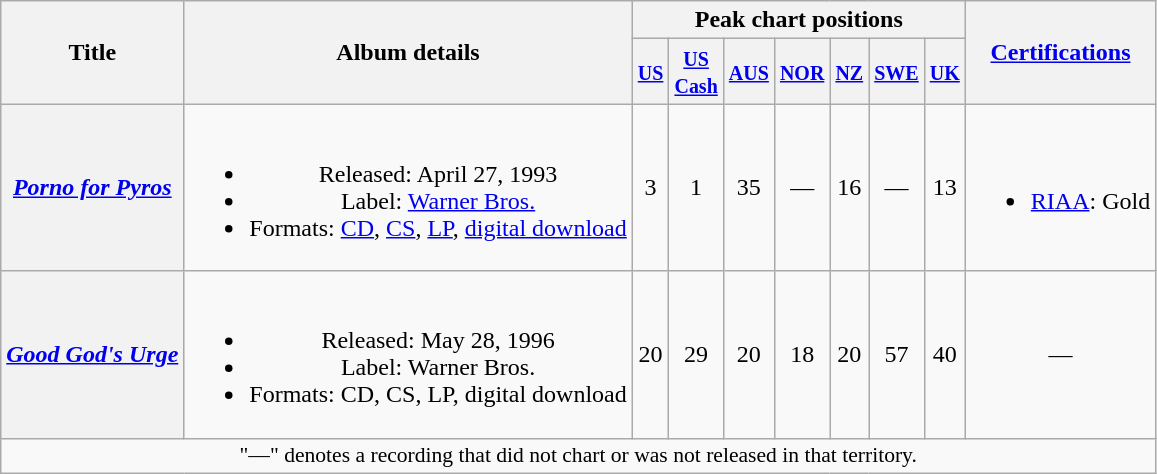<table class="wikitable plainrowheaders" style="text-align:center;">
<tr>
<th rowspan="2">Title</th>
<th rowspan="2">Album details</th>
<th colspan="7">Peak chart positions</th>
<th rowspan="2"><a href='#'>Certifications</a></th>
</tr>
<tr>
<th><small><a href='#'>US</a></small><br></th>
<th><small><a href='#'>US<br>Cash</a></small><br></th>
<th><small><a href='#'>AUS</a></small><br></th>
<th><small><a href='#'>NOR</a></small><br></th>
<th><small><a href='#'>NZ</a></small><br></th>
<th><small><a href='#'>SWE</a></small><br></th>
<th><small><a href='#'>UK</a></small><br></th>
</tr>
<tr>
<th scope="row"><em><a href='#'>Porno for Pyros</a></em></th>
<td><br><ul><li>Released: April 27, 1993</li><li>Label: <a href='#'>Warner Bros.</a></li><li>Formats: <a href='#'>CD</a>, <a href='#'>CS</a>, <a href='#'>LP</a>, <a href='#'>digital download</a></li></ul></td>
<td>3</td>
<td>1</td>
<td>35</td>
<td>—</td>
<td>16</td>
<td>—</td>
<td>13</td>
<td><br><ul><li><a href='#'>RIAA</a>: Gold</li></ul></td>
</tr>
<tr>
<th scope="row"><em><a href='#'>Good God's Urge</a></em></th>
<td><br><ul><li>Released: May 28, 1996</li><li>Label: Warner Bros.</li><li>Formats: CD, CS, LP, digital download</li></ul></td>
<td>20</td>
<td>29</td>
<td>20</td>
<td>18</td>
<td>20</td>
<td>57</td>
<td>40</td>
<td>—</td>
</tr>
<tr>
<td colspan="11" style="font-size:90%">"—" denotes a recording that did not chart or was not released in that territory.</td>
</tr>
</table>
